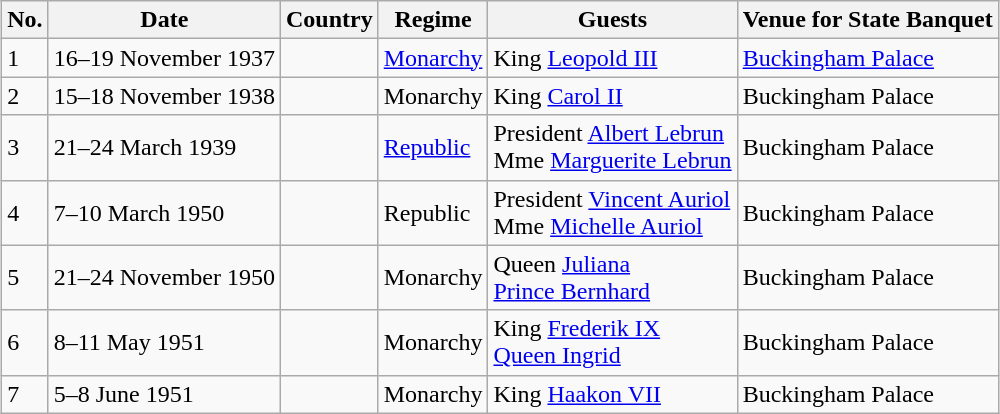<table class="wikitable sortable" border="1" style="margin: 1em auto 1em auto">
<tr>
<th>No.</th>
<th class="unsortable">Date</th>
<th>Country</th>
<th>Regime</th>
<th class="unsortable">Guests</th>
<th>Venue for State Banquet</th>
</tr>
<tr>
<td>1</td>
<td>16–19 November 1937</td>
<td></td>
<td><a href='#'>Monarchy</a></td>
<td>King <a href='#'>Leopold III</a></td>
<td><a href='#'>Buckingham Palace</a></td>
</tr>
<tr>
<td>2</td>
<td>15–18 November 1938</td>
<td></td>
<td>Monarchy</td>
<td>King <a href='#'>Carol II</a></td>
<td>Buckingham Palace</td>
</tr>
<tr>
<td>3</td>
<td>21–24 March 1939</td>
<td></td>
<td><a href='#'>Republic</a></td>
<td>President <a href='#'>Albert Lebrun</a><br>Mme <a href='#'>Marguerite Lebrun</a></td>
<td>Buckingham Palace</td>
</tr>
<tr>
<td>4</td>
<td>7–10 March 1950</td>
<td></td>
<td>Republic</td>
<td>President <a href='#'>Vincent Auriol</a><br>Mme <a href='#'>Michelle Auriol</a></td>
<td>Buckingham Palace</td>
</tr>
<tr>
<td>5</td>
<td>21–24 November 1950</td>
<td></td>
<td>Monarchy</td>
<td>Queen <a href='#'>Juliana</a><br><a href='#'>Prince Bernhard</a></td>
<td>Buckingham Palace</td>
</tr>
<tr>
<td>6</td>
<td>8–11 May 1951</td>
<td></td>
<td>Monarchy</td>
<td>King <a href='#'>Frederik IX</a><br><a href='#'>Queen Ingrid</a></td>
<td>Buckingham Palace</td>
</tr>
<tr>
<td>7</td>
<td>5–8 June 1951</td>
<td></td>
<td>Monarchy</td>
<td>King <a href='#'>Haakon VII</a></td>
<td>Buckingham Palace</td>
</tr>
</table>
